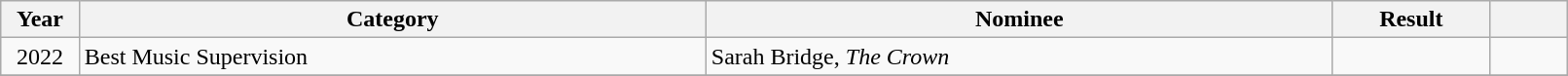<table class="wikitable" style="width:85%;">
<tr>
<th width=5%>Year</th>
<th style="width:40%;">Category</th>
<th style="width:40%;">Nominee</th>
<th style="width:10%;">Result</th>
<th width=5%></th>
</tr>
<tr>
<td style="text-align: center;" rowspan="1">2022</td>
<td>Best Music Supervision</td>
<td>Sarah Bridge, <em>The Crown</em></td>
<td></td>
<td align="center"></td>
</tr>
<tr>
</tr>
</table>
